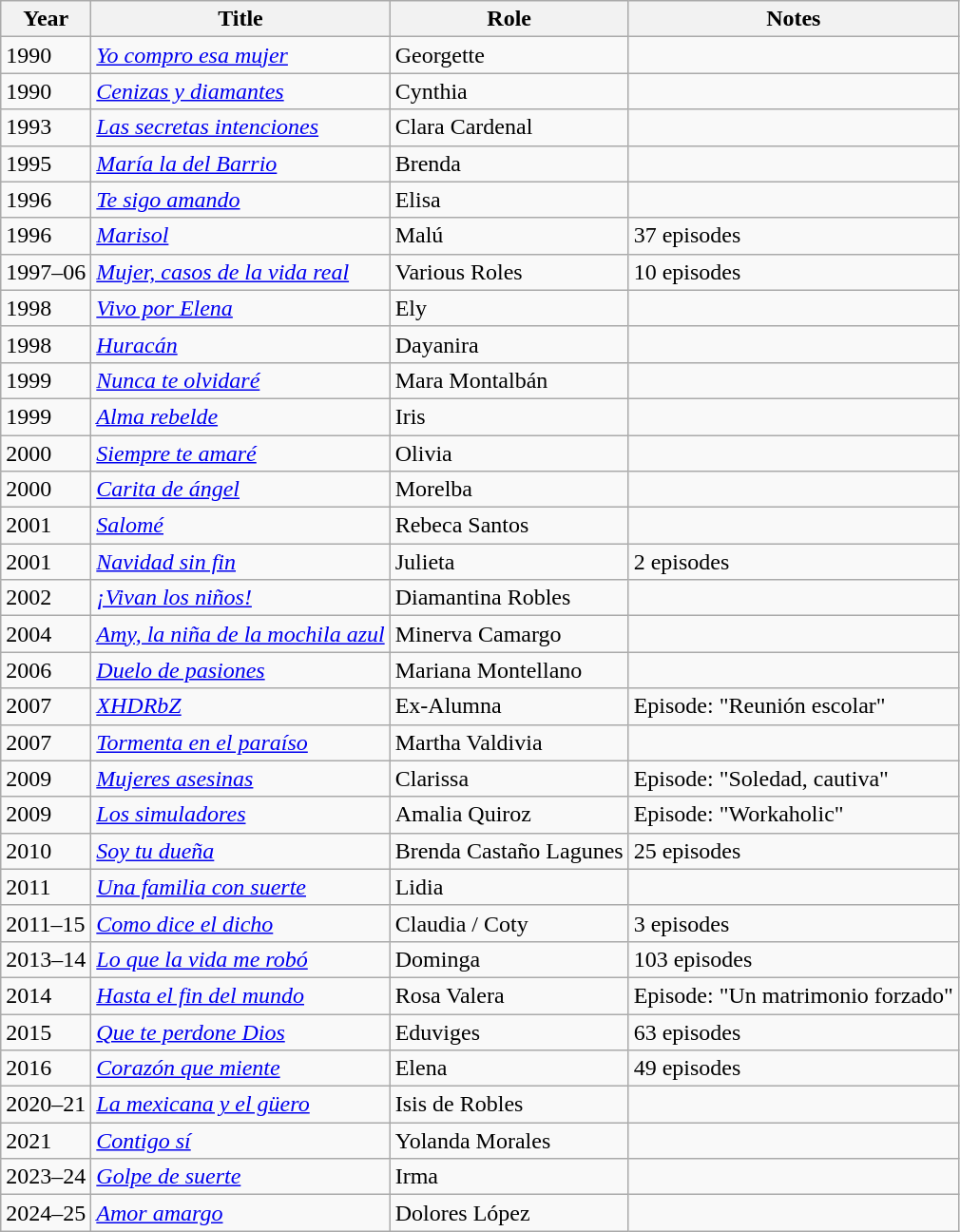<table class="wikitable sortable">
<tr>
<th scope="col">Year</th>
<th scope="col">Title</th>
<th scope="col">Role</th>
<th scope="col" class="unsortable">Notes</th>
</tr>
<tr>
<td>1990</td>
<td><em><a href='#'>Yo compro esa mujer</a></em></td>
<td>Georgette</td>
<td></td>
</tr>
<tr>
<td>1990</td>
<td><em><a href='#'>Cenizas y diamantes</a></em></td>
<td>Cynthia</td>
<td></td>
</tr>
<tr>
<td>1993</td>
<td><em><a href='#'>Las secretas intenciones</a></em></td>
<td>Clara Cardenal</td>
<td></td>
</tr>
<tr>
<td>1995</td>
<td><em><a href='#'>María la del Barrio</a></em></td>
<td>Brenda</td>
<td></td>
</tr>
<tr>
<td>1996</td>
<td><em><a href='#'>Te sigo amando</a></em></td>
<td>Elisa</td>
<td></td>
</tr>
<tr>
<td>1996</td>
<td><em><a href='#'>Marisol</a></em></td>
<td>Malú</td>
<td>37 episodes</td>
</tr>
<tr>
<td>1997–06</td>
<td><em><a href='#'>Mujer, casos de la vida real</a></em></td>
<td>Various Roles</td>
<td>10 episodes</td>
</tr>
<tr>
<td>1998</td>
<td><em><a href='#'>Vivo por Elena</a></em></td>
<td>Ely</td>
<td></td>
</tr>
<tr>
<td>1998</td>
<td><em><a href='#'>Huracán</a></em></td>
<td>Dayanira</td>
<td></td>
</tr>
<tr>
<td>1999</td>
<td><em><a href='#'>Nunca te olvidaré</a></em></td>
<td>Mara Montalbán</td>
<td></td>
</tr>
<tr>
<td>1999</td>
<td><em><a href='#'>Alma rebelde</a></em></td>
<td>Iris</td>
<td></td>
</tr>
<tr>
<td>2000</td>
<td><em><a href='#'>Siempre te amaré</a></em></td>
<td>Olivia</td>
<td></td>
</tr>
<tr>
<td>2000</td>
<td><em><a href='#'>Carita de ángel</a></em></td>
<td>Morelba</td>
<td></td>
</tr>
<tr>
<td>2001</td>
<td><em><a href='#'>Salomé</a></em></td>
<td>Rebeca Santos</td>
<td></td>
</tr>
<tr>
<td>2001</td>
<td><em><a href='#'>Navidad sin fin</a></em></td>
<td>Julieta</td>
<td>2 episodes</td>
</tr>
<tr>
<td>2002</td>
<td><em><a href='#'>¡Vivan los niños!</a></em></td>
<td>Diamantina Robles</td>
<td></td>
</tr>
<tr>
<td>2004</td>
<td><em><a href='#'>Amy, la niña de la mochila azul</a></em></td>
<td>Minerva Camargo</td>
<td></td>
</tr>
<tr>
<td>2006</td>
<td><em><a href='#'>Duelo de pasiones</a></em></td>
<td>Mariana Montellano</td>
<td></td>
</tr>
<tr>
<td>2007</td>
<td><em><a href='#'>XHDRbZ</a></em></td>
<td>Ex-Alumna</td>
<td>Episode: "Reunión escolar"</td>
</tr>
<tr>
<td>2007</td>
<td><em><a href='#'>Tormenta en el paraíso</a></em></td>
<td>Martha Valdivia</td>
<td></td>
</tr>
<tr>
<td>2009</td>
<td><em><a href='#'>Mujeres asesinas</a></em></td>
<td>Clarissa</td>
<td>Episode: "Soledad, cautiva"</td>
</tr>
<tr>
<td>2009</td>
<td><em><a href='#'>Los simuladores</a></em></td>
<td>Amalia Quiroz</td>
<td>Episode: "Workaholic"</td>
</tr>
<tr>
<td>2010</td>
<td><em><a href='#'>Soy tu dueña</a></em></td>
<td>Brenda Castaño Lagunes</td>
<td>25 episodes</td>
</tr>
<tr>
<td>2011</td>
<td><em><a href='#'>Una familia con suerte</a></em></td>
<td>Lidia</td>
<td></td>
</tr>
<tr>
<td>2011–15</td>
<td><em><a href='#'>Como dice el dicho</a></em></td>
<td>Claudia / Coty</td>
<td>3 episodes</td>
</tr>
<tr>
<td>2013–14</td>
<td><em><a href='#'>Lo que la vida me robó</a></em></td>
<td>Dominga</td>
<td>103 episodes</td>
</tr>
<tr>
<td>2014</td>
<td><em><a href='#'>Hasta el fin del mundo</a></em></td>
<td>Rosa Valera</td>
<td>Episode: "Un matrimonio forzado"</td>
</tr>
<tr>
<td>2015</td>
<td><em><a href='#'>Que te perdone Dios</a></em></td>
<td>Eduviges</td>
<td>63 episodes</td>
</tr>
<tr>
<td>2016</td>
<td><em><a href='#'>Corazón que miente</a></em></td>
<td>Elena</td>
<td>49 episodes</td>
</tr>
<tr>
<td>2020–21</td>
<td><em><a href='#'>La mexicana y el güero</a></em></td>
<td>Isis de Robles</td>
<td></td>
</tr>
<tr>
<td>2021</td>
<td><em><a href='#'>Contigo sí</a></em></td>
<td>Yolanda Morales</td>
<td></td>
</tr>
<tr>
<td>2023–24</td>
<td><em><a href='#'>Golpe de suerte</a></em></td>
<td>Irma</td>
<td></td>
</tr>
<tr>
<td>2024–25</td>
<td><em><a href='#'>Amor amargo</a></em></td>
<td>Dolores López</td>
<td></td>
</tr>
</table>
